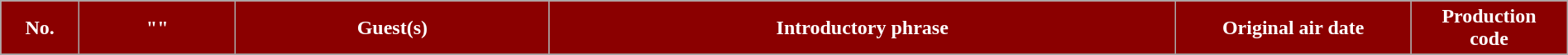<table class="wikitable plainrowheaders" style="width:100%; margin:auto;">
<tr>
<th style="background:darkRed; color:#fff; width:5%;"><abbr>No.</abbr></th>
<th style="background:darkRed; color:#fff; width:10%;">"<a href='#'></a>"</th>
<th style="background:darkRed; color:#fff; width:20%;">Guest(s)</th>
<th style="background:darkRed; color:#fff; width:40%;">Introductory phrase</th>
<th style="background:darkRed; color:#fff; width:15%;">Original air date</th>
<th style="background:darkRed; color:#fff; width:10%;">Production <br> code</th>
</tr>
<tr>
</tr>
</table>
